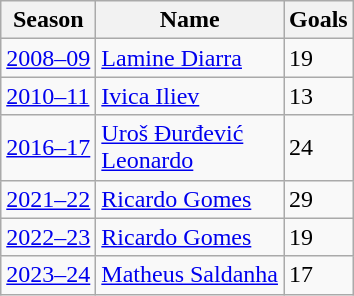<table class="wikitable">
<tr>
<th>Season</th>
<th>Name</th>
<th>Goals</th>
</tr>
<tr>
<td><a href='#'>2008–09</a></td>
<td> <a href='#'>Lamine Diarra</a></td>
<td>19</td>
</tr>
<tr>
<td><a href='#'>2010–11</a></td>
<td> <a href='#'>Ivica Iliev</a></td>
<td>13</td>
</tr>
<tr>
<td><a href='#'>2016–17</a></td>
<td> <a href='#'>Uroš Đurđević</a><br> <a href='#'>Leonardo</a></td>
<td>24</td>
</tr>
<tr>
<td><a href='#'>2021–22</a></td>
<td> <a href='#'>Ricardo Gomes</a></td>
<td>29</td>
</tr>
<tr>
<td><a href='#'>2022–23</a></td>
<td> <a href='#'>Ricardo Gomes</a></td>
<td>19</td>
</tr>
<tr>
<td><a href='#'>2023–24</a></td>
<td> <a href='#'>Matheus Saldanha</a></td>
<td>17</td>
</tr>
</table>
